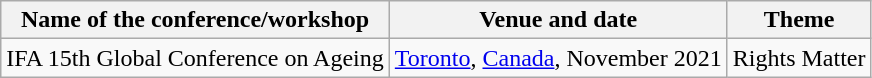<table class="wikitable">
<tr>
<th>Name of the conference/workshop</th>
<th>Venue and date</th>
<th>Theme</th>
</tr>
<tr>
<td>IFA 15th Global Conference on Ageing</td>
<td><a href='#'>Toronto</a>, <a href='#'>Canada</a>, November 2021</td>
<td>Rights Matter</td>
</tr>
</table>
